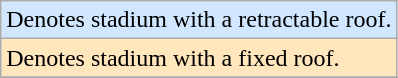<table class="wikitable">
<tr>
<td bgcolor=#d0e7ff>Denotes stadium with a retractable roof.</td>
</tr>
<tr>
<td bgcolor=#ffe6bd>Denotes stadium with a fixed roof.</td>
</tr>
<tr>
</tr>
</table>
